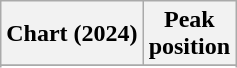<table class="wikitable sortable plainrowheaders" style="text-align:center">
<tr>
<th scope="col">Chart (2024)</th>
<th scope="col">Peak<br>position</th>
</tr>
<tr>
</tr>
<tr>
</tr>
<tr>
</tr>
</table>
